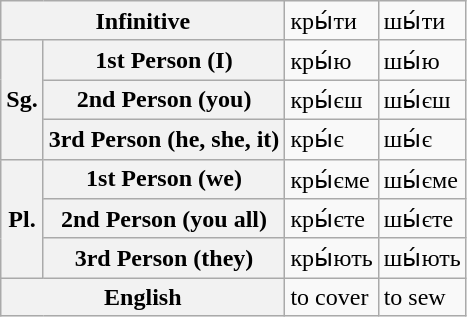<table class=wikitable>
<tr>
<th colspan="2">Infinitive</th>
<td>кры́ти</td>
<td>шы́ти</td>
</tr>
<tr>
<th rowspan="3">Sg.</th>
<th>1st Person (I)</th>
<td>кры́ю</td>
<td>шы́ю</td>
</tr>
<tr>
<th>2nd Person (you)</th>
<td>кры́єш</td>
<td>шы́єш</td>
</tr>
<tr>
<th>3rd Person (he, she, it)</th>
<td>кры́є</td>
<td>шы́є</td>
</tr>
<tr>
<th rowspan="3">Pl.</th>
<th>1st Person (we)</th>
<td>кры́єме</td>
<td>шы́єме</td>
</tr>
<tr>
<th>2nd Person (you all)</th>
<td>кры́єте</td>
<td>шы́єте</td>
</tr>
<tr>
<th>3rd Person (they)</th>
<td>кры́ють</td>
<td>шы́ють</td>
</tr>
<tr>
<th colspan="2">English</th>
<td>to cover</td>
<td>to sew</td>
</tr>
</table>
